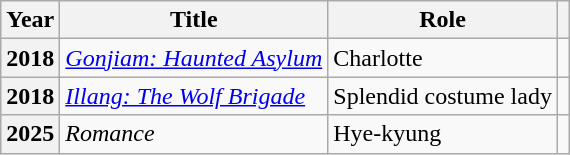<table class="wikitable plainrowheaders">
<tr>
<th scope="col">Year</th>
<th scope="col">Title</th>
<th scope="col">Role</th>
<th scope="col" class="unsortable"></th>
</tr>
<tr>
<th scope="row">2018</th>
<td><em><a href='#'>Gonjiam: Haunted Asylum</a></em></td>
<td>Charlotte</td>
<td style="text-align:center"></td>
</tr>
<tr>
<th scope="row">2018</th>
<td><em><a href='#'>Illang: The Wolf Brigade</a></em></td>
<td>Splendid costume lady</td>
<td style="text-align:center"></td>
</tr>
<tr>
<th scope="row">2025</th>
<td><em>Romance</em></td>
<td>Hye-kyung</td>
<td style="text-align:center"></td>
</tr>
</table>
